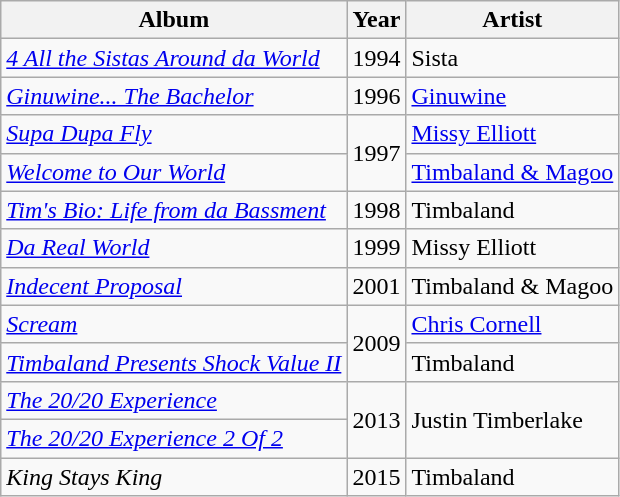<table class="wikitable">
<tr>
<th>Album</th>
<th>Year</th>
<th>Artist</th>
</tr>
<tr>
<td><em><a href='#'>4 All the Sistas Around da World</a></em></td>
<td>1994</td>
<td>Sista</td>
</tr>
<tr>
<td><em><a href='#'>Ginuwine... The Bachelor</a></em></td>
<td>1996</td>
<td><a href='#'>Ginuwine</a></td>
</tr>
<tr>
<td><em><a href='#'>Supa Dupa Fly</a></em></td>
<td rowspan="2">1997</td>
<td><a href='#'>Missy Elliott</a></td>
</tr>
<tr>
<td><em><a href='#'>Welcome to Our World</a></em></td>
<td><a href='#'>Timbaland & Magoo</a></td>
</tr>
<tr>
<td><em><a href='#'>Tim's Bio: Life from da Bassment</a></em></td>
<td>1998</td>
<td>Timbaland</td>
</tr>
<tr>
<td><em><a href='#'>Da Real World</a></em></td>
<td>1999</td>
<td>Missy Elliott</td>
</tr>
<tr>
<td><em><a href='#'>Indecent Proposal</a></em></td>
<td>2001</td>
<td>Timbaland & Magoo</td>
</tr>
<tr>
<td><em><a href='#'>Scream</a></em></td>
<td rowspan="2">2009</td>
<td><a href='#'>Chris Cornell</a></td>
</tr>
<tr>
<td><em><a href='#'>Timbaland Presents Shock Value II</a></em></td>
<td>Timbaland</td>
</tr>
<tr>
<td><em><a href='#'>The 20/20 Experience</a></em></td>
<td rowspan="2">2013</td>
<td rowspan="2">Justin Timberlake</td>
</tr>
<tr>
<td><em><a href='#'>The 20/20 Experience 2 Of 2</a></em></td>
</tr>
<tr>
<td><em>King Stays King</em></td>
<td>2015</td>
<td>Timbaland</td>
</tr>
</table>
